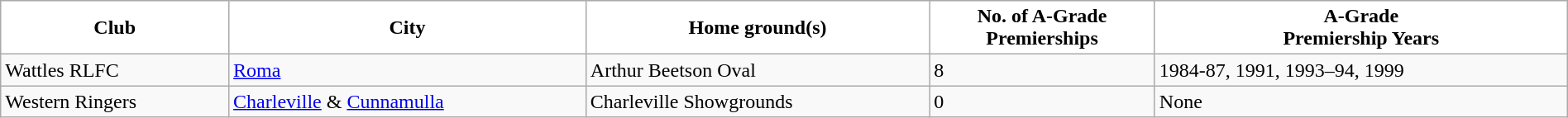<table class="wikitable" style="width:100%; text-align:left">
<tr>
<th style="background:white">Club</th>
<th style="background:white">City</th>
<th style="background:white">Home ground(s)</th>
<th style="background:white">No. of A-Grade<br>Premierships</th>
<th style="background:white">A-Grade<br>Premiership Years</th>
</tr>
<tr>
<td> Wattles RLFC</td>
<td><a href='#'>Roma</a></td>
<td>Arthur Beetson Oval</td>
<td>8</td>
<td>1984-87, 1991, 1993–94, 1999</td>
</tr>
<tr>
<td> Western Ringers</td>
<td><a href='#'>Charleville</a> & <a href='#'>Cunnamulla</a></td>
<td>Charleville Showgrounds</td>
<td>0</td>
<td>None</td>
</tr>
</table>
